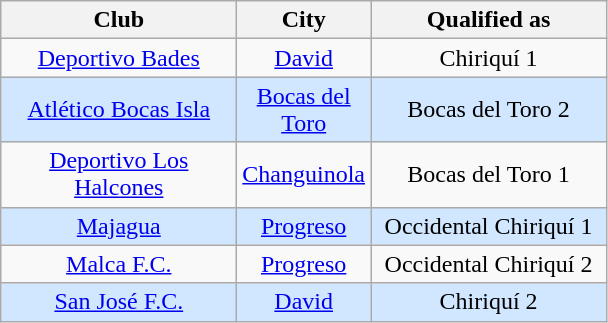<table class="wikitable sortable" style="text-align: center">
<tr>
<th width="150">Club</th>
<th width="80">City</th>
<th width="150">Qualified as</th>
</tr>
<tr>
<td><a href='#'>Deportivo Bades</a></td>
<td><a href='#'>David</a></td>
<td>Chiriquí 1</td>
</tr>
<tr bgcolor=#D0E7FF>
<td><a href='#'>Atlético Bocas Isla</a></td>
<td><a href='#'>Bocas del Toro</a></td>
<td>Bocas del Toro 2</td>
</tr>
<tr>
<td><a href='#'>Deportivo Los Halcones</a></td>
<td><a href='#'>Changuinola</a></td>
<td>Bocas del Toro 1</td>
</tr>
<tr bgcolor=#D0E7FF>
<td><a href='#'>Majagua</a></td>
<td><a href='#'>Progreso</a></td>
<td>Occidental Chiriquí 1</td>
</tr>
<tr>
<td><a href='#'>Malca F.C.</a></td>
<td><a href='#'>Progreso</a></td>
<td>Occidental Chiriquí 2</td>
</tr>
<tr bgcolor=#D0E7FF>
<td><a href='#'>San José F.C.</a></td>
<td><a href='#'>David</a></td>
<td>Chiriquí 2</td>
</tr>
</table>
